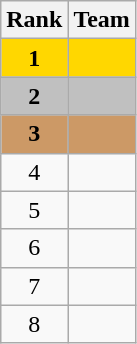<table class="wikitable" style="text-align:center">
<tr>
<th>Rank</th>
<th>Team</th>
</tr>
<tr bgcolor="gold">
<td><strong>1</strong></td>
<td align="left"></td>
</tr>
<tr bgcolor="silver">
<td><strong>2</strong></td>
<td align="left"></td>
</tr>
<tr bgcolor="#CC9966">
<td><strong>3</strong></td>
<td align="left"></td>
</tr>
<tr>
<td>4</td>
<td align="left"></td>
</tr>
<tr>
<td>5</td>
<td align="left"></td>
</tr>
<tr>
<td>6</td>
<td align="left"></td>
</tr>
<tr>
<td>7</td>
<td align="left"></td>
</tr>
<tr>
<td>8</td>
<td align="left"></td>
</tr>
</table>
